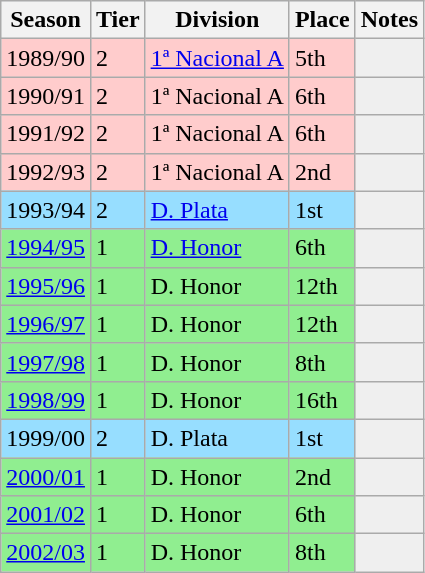<table class="wikitable">
<tr style="background:#f0f6fa;">
<th>Season</th>
<th>Tier</th>
<th>Division</th>
<th>Place</th>
<th>Notes</th>
</tr>
<tr>
<td style="background:#FFCCCC;">1989/90</td>
<td style="background:#FFCCCC;">2</td>
<td style="background:#FFCCCC;"><a href='#'>1ª Nacional A</a></td>
<td style="background:#FFCCCC;">5th</td>
<th style="background:#efefef;"></th>
</tr>
<tr>
<td style="background:#FFCCCC;">1990/91</td>
<td style="background:#FFCCCC;">2</td>
<td style="background:#FFCCCC;">1ª Nacional A</td>
<td style="background:#FFCCCC;">6th</td>
<th style="background:#efefef;"></th>
</tr>
<tr>
<td style="background:#FFCCCC;">1991/92</td>
<td style="background:#FFCCCC;">2</td>
<td style="background:#FFCCCC;">1ª Nacional A</td>
<td style="background:#FFCCCC;">6th</td>
<th style="background:#efefef;"></th>
</tr>
<tr>
<td style="background:#FFCCCC;">1992/93</td>
<td style="background:#FFCCCC;">2</td>
<td style="background:#FFCCCC;">1ª Nacional A</td>
<td style="background:#FFCCCC;">2nd</td>
<th style="background:#efefef;"></th>
</tr>
<tr>
<td style="background:#97DEFF;">1993/94</td>
<td style="background:#97DEFF;">2</td>
<td style="background:#97DEFF;"><a href='#'>D. Plata</a></td>
<td style="background:#97DEFF;">1st</td>
<th style="background:#efefef;"></th>
</tr>
<tr>
<td style="background:#90EE90;"><a href='#'>1994/95</a></td>
<td style="background:#90EE90;">1</td>
<td style="background:#90EE90;"><a href='#'>D. Honor</a></td>
<td style="background:#90EE90;">6th</td>
<th style="background:#efefef;"></th>
</tr>
<tr>
<td style="background:#90EE90;"><a href='#'>1995/96</a></td>
<td style="background:#90EE90;">1</td>
<td style="background:#90EE90;">D. Honor</td>
<td style="background:#90EE90;">12th</td>
<th style="background:#efefef;"></th>
</tr>
<tr>
<td style="background:#90EE90;"><a href='#'>1996/97</a></td>
<td style="background:#90EE90;">1</td>
<td style="background:#90EE90;">D. Honor</td>
<td style="background:#90EE90;">12th</td>
<th style="background:#efefef;"></th>
</tr>
<tr>
<td style="background:#90EE90;"><a href='#'>1997/98</a></td>
<td style="background:#90EE90;">1</td>
<td style="background:#90EE90;">D. Honor</td>
<td style="background:#90EE90;">8th</td>
<th style="background:#efefef;"></th>
</tr>
<tr>
<td style="background:#90EE90;"><a href='#'>1998/99</a></td>
<td style="background:#90EE90;">1</td>
<td style="background:#90EE90;">D. Honor</td>
<td style="background:#90EE90;">16th</td>
<th style="background:#efefef;"></th>
</tr>
<tr>
<td style="background:#97DEFF;">1999/00</td>
<td style="background:#97DEFF;">2</td>
<td style="background:#97DEFF;">D. Plata</td>
<td style="background:#97DEFF;">1st</td>
<th style="background:#efefef;"></th>
</tr>
<tr>
<td style="background:#90EE90;"><a href='#'>2000/01</a></td>
<td style="background:#90EE90;">1</td>
<td style="background:#90EE90;">D. Honor</td>
<td style="background:#90EE90;">2nd</td>
<th style="background:#efefef;"></th>
</tr>
<tr>
<td style="background:#90EE90;"><a href='#'>2001/02</a></td>
<td style="background:#90EE90;">1</td>
<td style="background:#90EE90;">D. Honor</td>
<td style="background:#90EE90;">6th</td>
<th style="background:#efefef;"></th>
</tr>
<tr>
<td style="background:#90EE90;"><a href='#'>2002/03</a></td>
<td style="background:#90EE90;">1</td>
<td style="background:#90EE90;">D. Honor</td>
<td style="background:#90EE90;">8th</td>
<th style="background:#efefef;"></th>
</tr>
</table>
